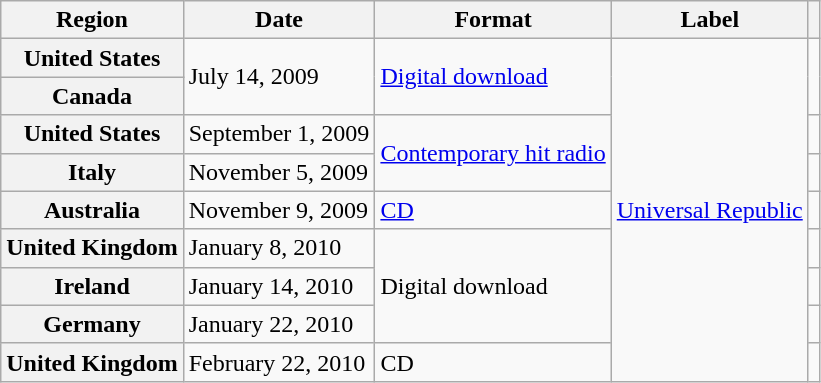<table class="wikitable plainrowheaders">
<tr>
<th scope="col">Region</th>
<th scope="col">Date</th>
<th scope="col">Format</th>
<th scope="col">Label</th>
<th scope="col"></th>
</tr>
<tr>
<th scope="row">United States</th>
<td rowspan="2">July 14, 2009</td>
<td rowspan="2"><a href='#'>Digital download</a></td>
<td rowspan="9"><a href='#'>Universal Republic</a></td>
<td align="center" rowspan="2"></td>
</tr>
<tr>
<th scope="row">Canada</th>
</tr>
<tr>
<th scope="row">United States</th>
<td>September 1, 2009</td>
<td rowspan="2"><a href='#'>Contemporary hit radio</a></td>
<td align="center"></td>
</tr>
<tr>
<th scope="row">Italy</th>
<td>November 5, 2009</td>
<td align="center"></td>
</tr>
<tr>
<th scope="row">Australia</th>
<td>November 9, 2009</td>
<td><a href='#'>CD</a></td>
<td align="center"></td>
</tr>
<tr>
<th scope="row">United Kingdom</th>
<td>January 8, 2010</td>
<td rowspan="3">Digital download</td>
<td align="center"></td>
</tr>
<tr>
<th scope="row">Ireland</th>
<td>January 14, 2010</td>
<td align="center"></td>
</tr>
<tr>
<th scope="row">Germany</th>
<td>January 22, 2010</td>
<td align="center"></td>
</tr>
<tr>
<th scope="row">United Kingdom</th>
<td>February 22, 2010</td>
<td>CD</td>
<td align="center"></td>
</tr>
</table>
